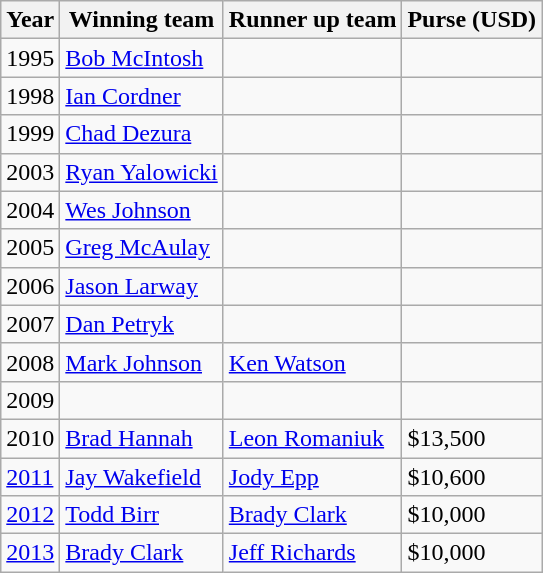<table class="wikitable">
<tr>
<th>Year</th>
<th>Winning team</th>
<th>Runner up team</th>
<th>Purse (USD)</th>
</tr>
<tr>
<td>1995</td>
<td> <a href='#'>Bob McIntosh</a></td>
<td></td>
<td></td>
</tr>
<tr>
<td>1998</td>
<td> <a href='#'>Ian Cordner</a></td>
<td></td>
<td></td>
</tr>
<tr>
<td>1999</td>
<td> <a href='#'>Chad Dezura</a></td>
<td></td>
<td></td>
</tr>
<tr>
<td>2003</td>
<td> <a href='#'>Ryan Yalowicki</a></td>
<td></td>
<td></td>
</tr>
<tr>
<td>2004</td>
<td> <a href='#'>Wes Johnson</a></td>
<td></td>
<td></td>
</tr>
<tr>
<td>2005</td>
<td> <a href='#'>Greg McAulay</a></td>
<td></td>
<td></td>
</tr>
<tr>
<td>2006</td>
<td> <a href='#'>Jason Larway</a></td>
<td></td>
<td></td>
</tr>
<tr>
<td>2007</td>
<td> <a href='#'>Dan Petryk</a></td>
<td></td>
<td></td>
</tr>
<tr>
<td>2008</td>
<td> <a href='#'>Mark Johnson</a></td>
<td> <a href='#'>Ken Watson</a></td>
<td></td>
</tr>
<tr>
<td>2009</td>
<td></td>
<td></td>
<td></td>
</tr>
<tr>
<td>2010</td>
<td> <a href='#'>Brad Hannah</a></td>
<td> <a href='#'>Leon Romaniuk</a></td>
<td>$13,500</td>
</tr>
<tr>
<td><a href='#'>2011</a></td>
<td> <a href='#'>Jay Wakefield</a></td>
<td> <a href='#'>Jody Epp</a></td>
<td>$10,600</td>
</tr>
<tr>
<td><a href='#'>2012</a></td>
<td> <a href='#'>Todd Birr</a></td>
<td> <a href='#'>Brady Clark</a></td>
<td>$10,000</td>
</tr>
<tr>
<td><a href='#'>2013</a></td>
<td> <a href='#'>Brady Clark</a></td>
<td> <a href='#'>Jeff Richards</a></td>
<td>$10,000</td>
</tr>
</table>
